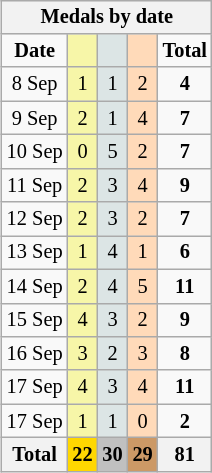<table class="wikitable" style="font-size:85%; float:right">
<tr bgcolor="#efefef">
<th colspan=6>Medals by date</th>
</tr>
<tr align=center>
<td><strong>Date</strong></td>
<td bgcolor=#f7f6a8></td>
<td bgcolor=#dce5e5></td>
<td bgcolor=#ffdab9></td>
<td><strong>Total</strong></td>
</tr>
<tr align=center>
<td>8 Sep</td>
<td style="background:#F7F6A8;">1</td>
<td style="background:#DCE5E5;">1</td>
<td style="background:#FFDAB9;">2</td>
<td><strong>4</strong></td>
</tr>
<tr align=center>
<td>9 Sep</td>
<td style="background:#F7F6A8;">2</td>
<td style="background:#DCE5E5;">1</td>
<td style="background:#FFDAB9;">4</td>
<td><strong>7</strong></td>
</tr>
<tr align=center>
<td>10 Sep</td>
<td style="background:#F7F6A8;">0</td>
<td style="background:#DCE5E5;">5</td>
<td style="background:#FFDAB9;">2</td>
<td><strong>7</strong></td>
</tr>
<tr align=center>
<td>11 Sep</td>
<td style="background:#F7F6A8;">2</td>
<td style="background:#DCE5E5;">3</td>
<td style="background:#FFDAB9;">4</td>
<td><strong>9</strong></td>
</tr>
<tr align=center>
<td>12 Sep</td>
<td style="background:#F7F6A8;">2</td>
<td style="background:#DCE5E5;">3</td>
<td style="background:#FFDAB9;">2</td>
<td><strong>7</strong></td>
</tr>
<tr align=center>
<td>13 Sep</td>
<td style="background:#F7F6A8;">1</td>
<td style="background:#DCE5E5;">4</td>
<td style="background:#FFDAB9;">1</td>
<td><strong>6</strong></td>
</tr>
<tr align=center>
<td>14 Sep</td>
<td style="background:#F7F6A8;">2</td>
<td style="background:#DCE5E5;">4</td>
<td style="background:#FFDAB9;">5</td>
<td><strong>11</strong></td>
</tr>
<tr align=center>
<td>15 Sep</td>
<td style="background:#F7F6A8;">4</td>
<td style="background:#DCE5E5;">3</td>
<td style="background:#FFDAB9;">2</td>
<td><strong>9</strong></td>
</tr>
<tr align=center>
<td>16 Sep</td>
<td style="background:#F7F6A8;">3</td>
<td style="background:#DCE5E5;">2</td>
<td style="background:#FFDAB9;">3</td>
<td><strong>8</strong></td>
</tr>
<tr align=center>
<td>17 Sep</td>
<td style="background:#F7F6A8;">4</td>
<td style="background:#DCE5E5;">3</td>
<td style="background:#FFDAB9;">4</td>
<td><strong>11</strong></td>
</tr>
<tr align=center>
<td>17 Sep</td>
<td style="background:#F7F6A8;">1</td>
<td style="background:#DCE5E5;">1</td>
<td style="background:#FFDAB9;">0</td>
<td><strong>2</strong></td>
</tr>
<tr align=center>
<th>Total</th>
<th style="background:gold;">22</th>
<th style="background:silver;">30</th>
<th style="background:#c96;">29</th>
<th>81</th>
</tr>
</table>
